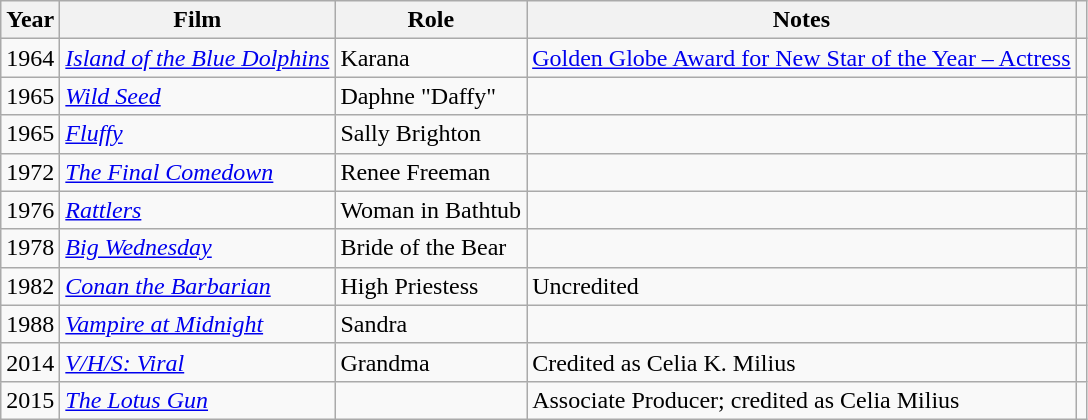<table class="wikitable sortable">
<tr>
<th>Year</th>
<th>Film</th>
<th>Role</th>
<th class="unsortable">Notes</th>
<th class="unsortable"></th>
</tr>
<tr>
<td>1964</td>
<td><em><a href='#'>Island of the Blue Dolphins</a></em></td>
<td>Karana</td>
<td><a href='#'>Golden Globe Award for New Star of the Year – Actress</a></td>
<td></td>
</tr>
<tr>
<td>1965</td>
<td><em><a href='#'>Wild Seed</a></em></td>
<td>Daphne "Daffy"</td>
<td></td>
<td></td>
</tr>
<tr>
<td>1965</td>
<td><em><a href='#'>Fluffy</a></em></td>
<td>Sally Brighton</td>
<td></td>
<td></td>
</tr>
<tr>
<td>1972</td>
<td><em><a href='#'>The Final Comedown</a></em></td>
<td>Renee Freeman</td>
<td></td>
<td></td>
</tr>
<tr>
<td>1976</td>
<td><em><a href='#'>Rattlers</a></em></td>
<td>Woman in Bathtub</td>
<td></td>
<td></td>
</tr>
<tr>
<td>1978</td>
<td><em><a href='#'>Big Wednesday</a></em></td>
<td>Bride of the Bear</td>
<td></td>
<td></td>
</tr>
<tr>
<td>1982</td>
<td><em><a href='#'>Conan the Barbarian</a></em></td>
<td>High Priestess</td>
<td>Uncredited</td>
<td></td>
</tr>
<tr>
<td>1988</td>
<td><em><a href='#'>Vampire at Midnight</a></em></td>
<td>Sandra</td>
<td></td>
<td></td>
</tr>
<tr>
<td>2014</td>
<td><em><a href='#'>V/H/S: Viral</a></em></td>
<td>Grandma</td>
<td>Credited as Celia K. Milius</td>
<td></td>
</tr>
<tr>
<td>2015</td>
<td><em><a href='#'>The Lotus Gun</a></em></td>
<td style="text-align:center;"></td>
<td>Associate Producer; credited as Celia Milius</td>
<td></td>
</tr>
</table>
